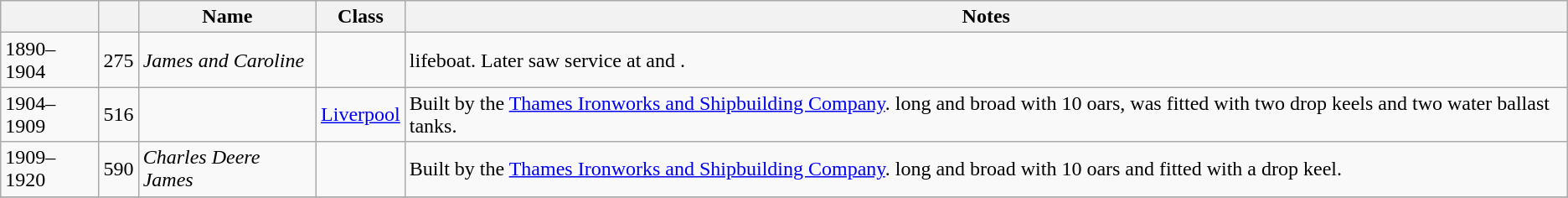<table class="wikitable">
<tr>
<th></th>
<th></th>
<th>Name</th>
<th>Class</th>
<th class=unsortable>Notes</th>
</tr>
<tr>
<td>1890–1904</td>
<td>275</td>
<td><em>James and Caroline</em></td>
<td></td>
<td> lifeboat. Later saw service at  and .</td>
</tr>
<tr>
<td>1904–1909</td>
<td>516</td>
<td><em></em></td>
<td><a href='#'>Liverpool</a></td>
<td>Built by the <a href='#'>Thames Ironworks and Shipbuilding Company</a>.  long and  broad with 10 oars, was fitted with two drop keels and two water ballast tanks.</td>
</tr>
<tr>
<td>1909–1920</td>
<td>590</td>
<td><em>Charles Deere James</em></td>
<td></td>
<td>Built by the <a href='#'>Thames Ironworks and Shipbuilding Company</a>.  long and  broad with 10 oars and fitted with a drop keel.</td>
</tr>
<tr>
</tr>
</table>
